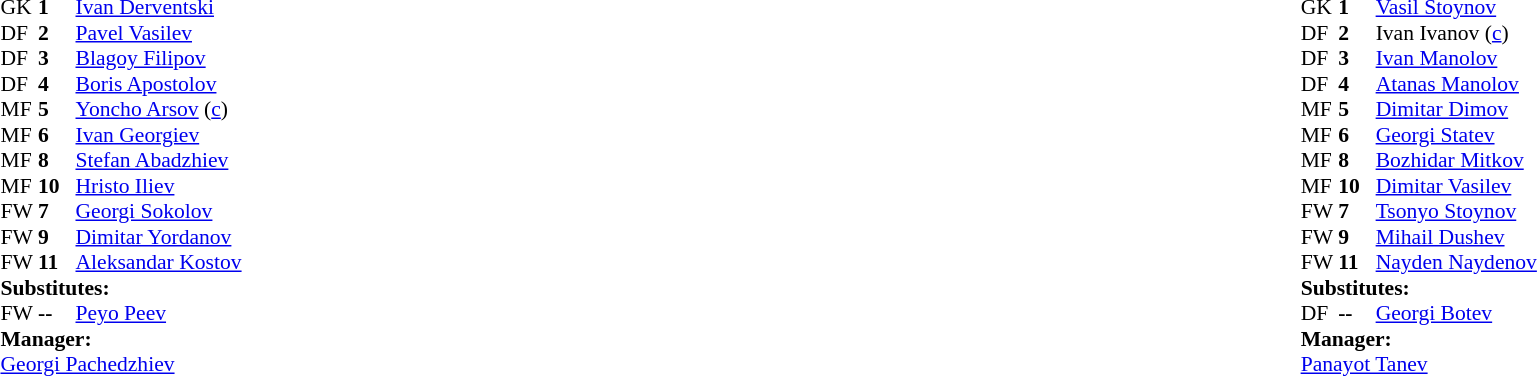<table style="width:100%">
<tr>
<td style="vertical-align:top;width:50%"><br><table style="font-size:90%" cellspacing="0" cellpadding="0">
<tr>
<th width="25"></th>
<th width="25"></th>
</tr>
<tr>
<td>GK</td>
<td><strong>1</strong></td>
<td> <a href='#'>Ivan Derventski</a></td>
</tr>
<tr>
<td>DF</td>
<td><strong>2</strong></td>
<td> <a href='#'>Pavel Vasilev</a></td>
</tr>
<tr>
<td>DF</td>
<td><strong>3</strong></td>
<td> <a href='#'>Blagoy Filipov</a></td>
</tr>
<tr>
<td>DF</td>
<td><strong>4</strong></td>
<td> <a href='#'>Boris Apostolov</a></td>
</tr>
<tr>
<td>MF</td>
<td><strong>5</strong></td>
<td> <a href='#'>Yoncho Arsov</a> (<a href='#'>c</a>)</td>
</tr>
<tr>
<td>MF</td>
<td><strong>6</strong></td>
<td> <a href='#'>Ivan Georgiev</a></td>
</tr>
<tr>
<td>MF</td>
<td><strong>8</strong></td>
<td> <a href='#'>Stefan Abadzhiev</a></td>
</tr>
<tr>
<td>MF</td>
<td><strong>10</strong></td>
<td> <a href='#'>Hristo Iliev</a></td>
</tr>
<tr>
<td>FW</td>
<td><strong>7</strong></td>
<td> <a href='#'>Georgi Sokolov</a></td>
</tr>
<tr>
<td>FW</td>
<td><strong>9</strong></td>
<td> <a href='#'>Dimitar Yordanov</a></td>
</tr>
<tr>
<td>FW</td>
<td><strong>11</strong></td>
<td> <a href='#'>Aleksandar Kostov</a></td>
<td></td>
<td></td>
</tr>
<tr>
<td colspan=4><strong>Substitutes:</strong></td>
</tr>
<tr>
<td>FW</td>
<td><strong>--</strong></td>
<td> <a href='#'>Peyo Peev</a></td>
<td></td>
<td></td>
</tr>
<tr>
<td colspan=4><strong>Manager:</strong></td>
</tr>
<tr>
<td colspan="4"> <a href='#'>Georgi Pachedzhiev</a></td>
</tr>
</table>
</td>
<td valign="top"></td>
<td valign="top" width="50%"><br><table cellspacing="0" cellpadding="0" style="font-size:90%;margin:auto">
<tr>
<th width="25"></th>
<th width="25"></th>
</tr>
<tr>
<td>GK</td>
<td><strong>1</strong></td>
<td> <a href='#'>Vasil Stoynov</a></td>
</tr>
<tr>
<td>DF</td>
<td><strong>2</strong></td>
<td> Ivan Ivanov (<a href='#'>c</a>)</td>
</tr>
<tr>
<td>DF</td>
<td><strong>3</strong></td>
<td> <a href='#'>Ivan Manolov</a></td>
</tr>
<tr>
<td>DF</td>
<td><strong>4</strong></td>
<td> <a href='#'>Atanas Manolov</a></td>
<td></td>
<td></td>
</tr>
<tr>
<td>MF</td>
<td><strong>5</strong></td>
<td> <a href='#'>Dimitar Dimov</a></td>
</tr>
<tr>
<td>MF</td>
<td><strong>6</strong></td>
<td> <a href='#'>Georgi Statev</a></td>
</tr>
<tr>
<td>MF</td>
<td><strong>8</strong></td>
<td> <a href='#'>Bozhidar Mitkov</a></td>
</tr>
<tr>
<td>MF</td>
<td><strong>10</strong></td>
<td> <a href='#'>Dimitar Vasilev</a></td>
</tr>
<tr>
<td>FW</td>
<td><strong>7</strong></td>
<td> <a href='#'>Tsonyo Stoynov</a></td>
</tr>
<tr>
<td>FW</td>
<td><strong>9</strong></td>
<td> <a href='#'>Mihail Dushev</a></td>
</tr>
<tr>
<td>FW</td>
<td><strong>11</strong></td>
<td> <a href='#'>Nayden Naydenov</a></td>
</tr>
<tr>
<td colspan=4><strong>Substitutes:</strong></td>
</tr>
<tr>
<td>DF</td>
<td><strong>--</strong></td>
<td> <a href='#'>Georgi Botev</a></td>
</tr>
<tr>
<td colspan=4><strong>Manager:</strong></td>
</tr>
<tr>
<td colspan="4"> <a href='#'>Panayot Tanev</a></td>
</tr>
</table>
</td>
</tr>
</table>
